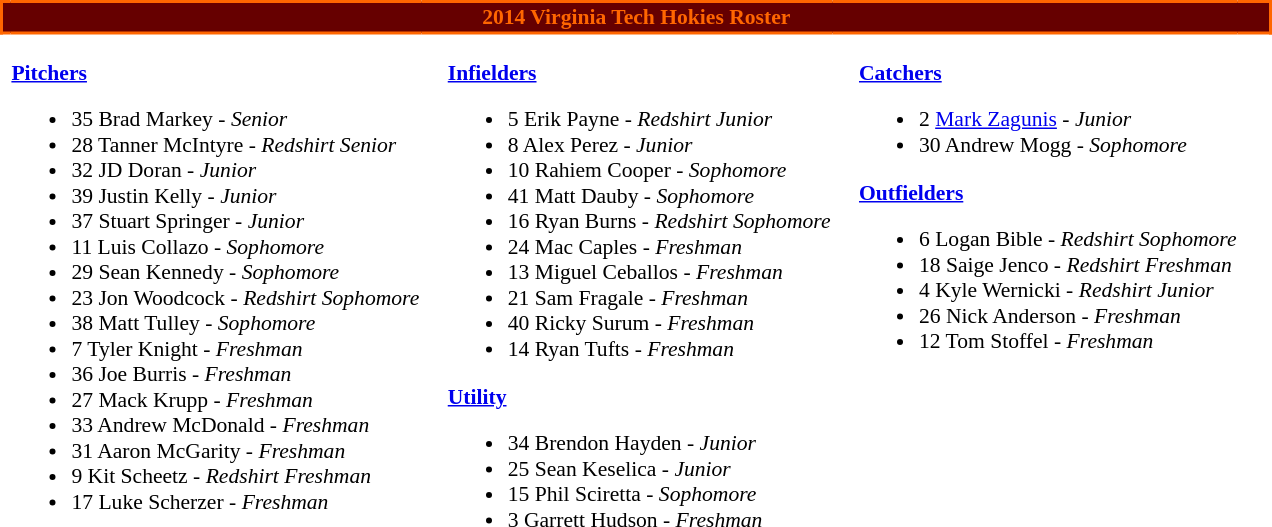<table class="toccolours" style="border-collapse:collapse; font-size:90%;">
<tr>
<td colspan="7" style="background:#660000;color:#ff6600; border: 2px solid #ff6600; text-align:center;"><strong>2014 Virginia Tech Hokies Roster</strong></td>
</tr>
<tr>
</tr>
<tr>
<td width="03"> </td>
<td valign="top"><br><strong><a href='#'>Pitchers</a></strong><ul><li>35 Brad Markey - <em>Senior</em></li><li>28 Tanner McIntyre - <em>Redshirt Senior</em></li><li>32 JD Doran - <em>Junior</em></li><li>39 Justin Kelly - <em>Junior</em></li><li>37 Stuart Springer - <em>Junior</em></li><li>11 Luis Collazo - <em>Sophomore</em></li><li>29 Sean Kennedy - <em>Sophomore</em></li><li>23 Jon Woodcock - <em>Redshirt Sophomore</em></li><li>38 Matt Tulley - <em>Sophomore</em></li><li>7 Tyler Knight - <em>Freshman</em></li><li>36 Joe Burris - <em>Freshman</em></li><li>27 Mack Krupp - <em>Freshman</em></li><li>33 Andrew McDonald - <em>Freshman</em></li><li>31 Aaron McGarity - <em>Freshman</em></li><li>9  Kit Scheetz - <em>Redshirt Freshman</em></li><li>17 Luke Scherzer - <em>Freshman</em></li></ul></td>
<td width="15"> </td>
<td valign="top"><br><strong><a href='#'>Infielders</a></strong><ul><li>5 Erik Payne - <em>Redshirt Junior</em></li><li>8 Alex Perez - <em>Junior</em></li><li>10 Rahiem Cooper - <em>Sophomore</em></li><li>41 Matt Dauby - <em>Sophomore</em></li><li>16 Ryan Burns - <em>Redshirt Sophomore</em></li><li>24 Mac Caples - <em>Freshman</em></li><li>13 Miguel Ceballos - <em>Freshman</em></li><li>21 Sam Fragale - <em>Freshman</em></li><li>40 Ricky Surum - <em>Freshman</em></li><li>14 Ryan Tufts - <em>Freshman</em></li></ul><strong><a href='#'>Utility</a></strong><ul><li>34 Brendon Hayden - <em>Junior</em></li><li>25 Sean Keselica - <em>Junior</em></li><li>15 Phil Sciretta - <em>Sophomore</em></li><li>3 Garrett Hudson - <em>Freshman</em></li></ul></td>
<td width="15"> </td>
<td valign="top"><br><strong><a href='#'>Catchers</a></strong><ul><li>2 <a href='#'>Mark Zagunis</a> - <em>Junior</em></li><li>30 Andrew Mogg - <em>Sophomore</em></li></ul><strong><a href='#'>Outfielders</a></strong><ul><li>6 Logan Bible - <em>Redshirt Sophomore</em></li><li>18 Saige Jenco - <em>Redshirt Freshman</em></li><li>4 Kyle Wernicki - <em>Redshirt Junior</em></li><li>26 Nick Anderson - <em>Freshman</em></li><li>12 Tom Stoffel - <em>Freshman</em></li></ul></td>
<td width="20"> </td>
</tr>
</table>
